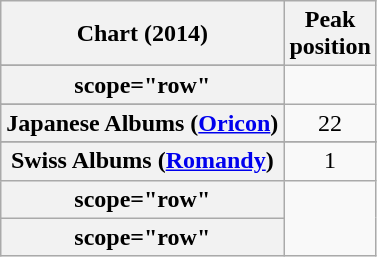<table class="wikitable sortable plainrowheaders">
<tr>
<th scope="col">Chart (2014)</th>
<th scope="col">Peak<br>position</th>
</tr>
<tr>
</tr>
<tr>
</tr>
<tr>
</tr>
<tr>
</tr>
<tr>
<th>scope="row" </th>
</tr>
<tr>
</tr>
<tr>
</tr>
<tr>
</tr>
<tr>
</tr>
<tr>
</tr>
<tr>
</tr>
<tr>
</tr>
<tr>
<th scope="row">Japanese Albums (<a href='#'>Oricon</a>)</th>
<td align="center">22</td>
</tr>
<tr>
</tr>
<tr>
</tr>
<tr>
</tr>
<tr>
</tr>
<tr>
</tr>
<tr>
</tr>
<tr>
<th scope="row">Swiss Albums (<a href='#'>Romandy</a>)</th>
<td align="center">1</td>
</tr>
<tr>
<th>scope="row" </th>
</tr>
<tr>
<th>scope="row" </th>
</tr>
</table>
